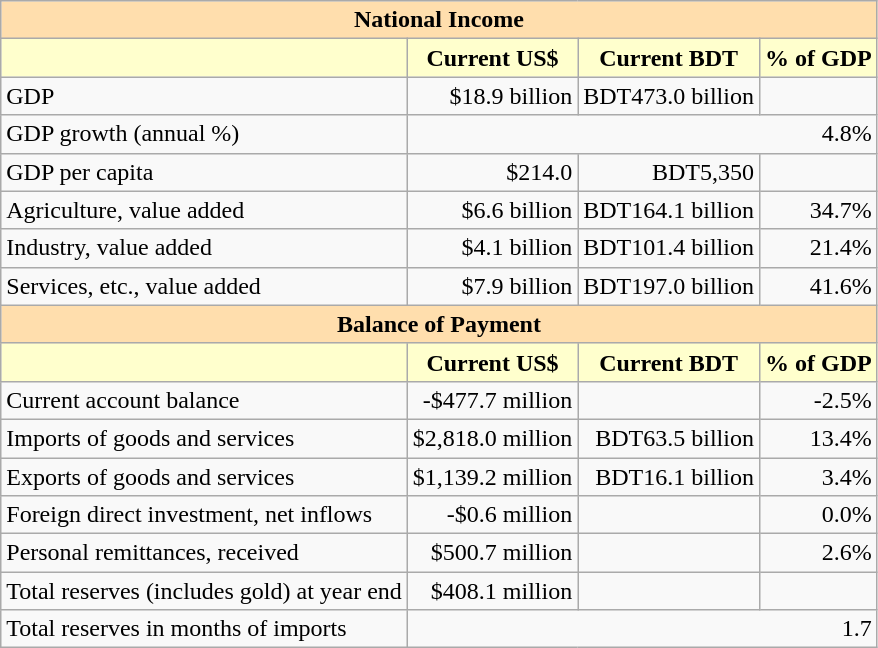<table class="wikitable">
<tr>
<th colspan="4" style="background: #ffdead;">National Income</th>
</tr>
<tr>
<th style="background: #ffffcd;"></th>
<th style="background: #ffffcd;">Current US$</th>
<th style="background: #ffffcd;">Current BDT</th>
<th style="background: #ffffcd;">% of GDP</th>
</tr>
<tr>
<td>GDP</td>
<td style="text-align: right;">$18.9 billion</td>
<td style="text-align: right;">BDT473.0 billion</td>
<td style="text-align: right;"></td>
</tr>
<tr>
<td>GDP growth (annual %)</td>
<td colspan="3"  style="text-align: right;">4.8%</td>
</tr>
<tr>
<td>GDP per capita</td>
<td style="text-align: right;">$214.0</td>
<td style="text-align: right;">BDT5,350</td>
<td style="text-align: right;"></td>
</tr>
<tr>
<td>Agriculture, value added</td>
<td style="text-align: right;">$6.6 billion</td>
<td style="text-align: right;">BDT164.1 billion</td>
<td style="text-align: right;">34.7%</td>
</tr>
<tr>
<td>Industry, value added</td>
<td style="text-align: right;">$4.1 billion</td>
<td style="text-align: right;">BDT101.4 billion</td>
<td style="text-align: right;">21.4%</td>
</tr>
<tr>
<td>Services, etc., value added</td>
<td style="text-align: right;">$7.9 billion</td>
<td style="text-align: right;">BDT197.0 billion</td>
<td style="text-align: right;">41.6%</td>
</tr>
<tr>
<th colspan="4" style="background: #ffdead;">Balance of Payment</th>
</tr>
<tr>
<th style="background: #ffffcd;"></th>
<th style="background: #ffffcd;">Current US$</th>
<th style="background: #ffffcd;">Current BDT</th>
<th style="background: #ffffcd;">% of GDP</th>
</tr>
<tr>
<td>Current account balance</td>
<td style="text-align: right;">-$477.7 million</td>
<td style="text-align: right;"></td>
<td style="text-align: right;">-2.5%</td>
</tr>
<tr>
<td>Imports of goods and services</td>
<td style="text-align: right;">$2,818.0 million</td>
<td style="text-align: right;">BDT63.5 billion</td>
<td style="text-align: right;">13.4%</td>
</tr>
<tr>
<td>Exports of goods and services</td>
<td style="text-align: right;">$1,139.2 million</td>
<td style="text-align: right;">BDT16.1 billion</td>
<td style="text-align: right;">3.4%</td>
</tr>
<tr>
<td>Foreign direct investment, net inflows</td>
<td style="text-align: right;">-$0.6 million</td>
<td style="text-align: right;"></td>
<td style="text-align: right;">0.0%</td>
</tr>
<tr>
<td>Personal remittances, received</td>
<td style="text-align: right;">$500.7 million</td>
<td style="text-align: right;"></td>
<td style="text-align: right;">2.6%</td>
</tr>
<tr>
<td>Total reserves (includes gold) at year end</td>
<td style="text-align: right;">$408.1 million</td>
<td style="text-align: right;"></td>
<td style="text-align: right;"></td>
</tr>
<tr>
<td>Total reserves in months of imports</td>
<td colspan="3"  style="text-align: right;">1.7</td>
</tr>
</table>
